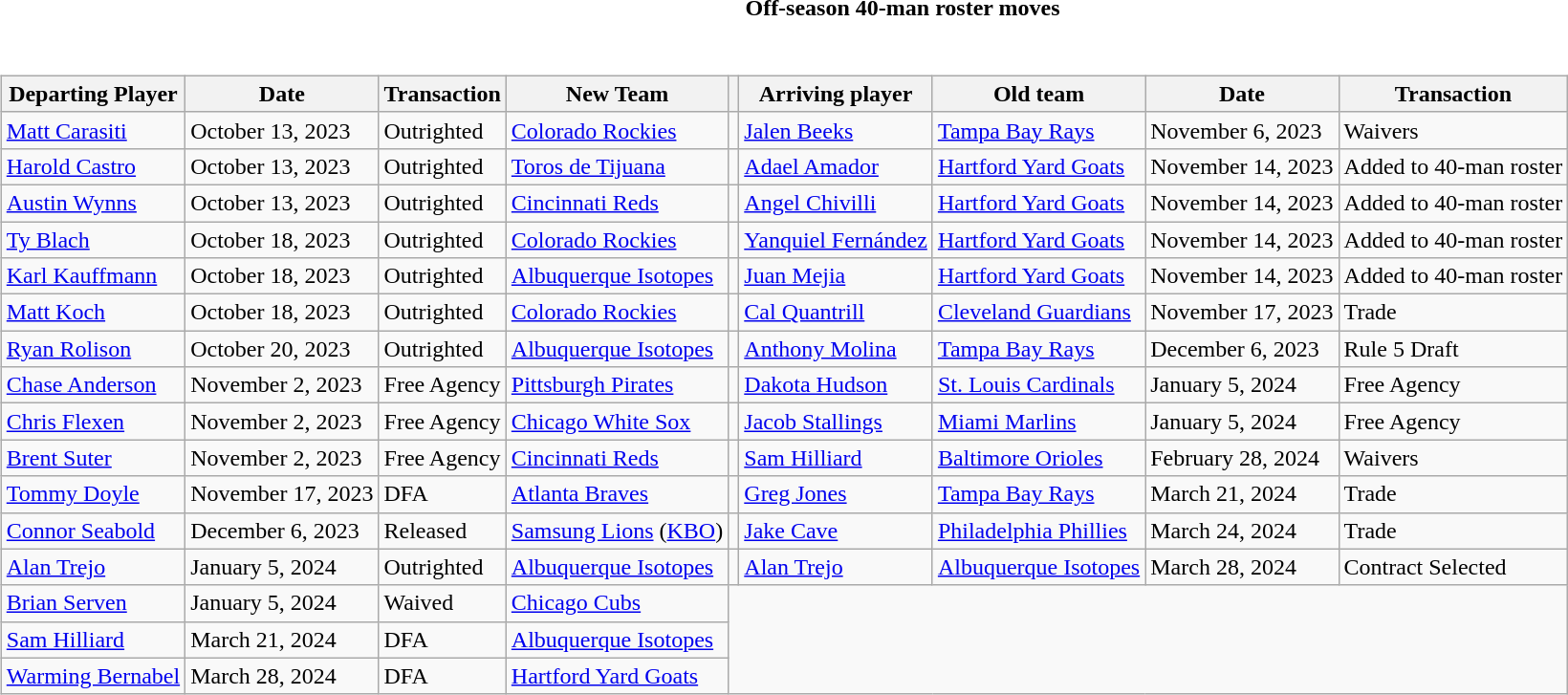<table class="toccolours collapsible collapsed" style="width:100%; background:inherit">
<tr>
<th>Off-season 40-man roster moves</th>
</tr>
<tr>
<td><br><table class="wikitable">
<tr>
<th>Departing Player</th>
<th>Date</th>
<th>Transaction</th>
<th>New Team</th>
<th></th>
<th>Arriving player</th>
<th>Old team</th>
<th>Date</th>
<th>Transaction</th>
</tr>
<tr>
<td><a href='#'>Matt Carasiti</a></td>
<td>October 13, 2023</td>
<td>Outrighted</td>
<td><a href='#'>Colorado Rockies</a></td>
<td></td>
<td><a href='#'>Jalen Beeks</a></td>
<td><a href='#'>Tampa Bay Rays</a></td>
<td>November 6, 2023</td>
<td>Waivers</td>
</tr>
<tr>
<td><a href='#'>Harold Castro</a></td>
<td>October 13, 2023</td>
<td>Outrighted</td>
<td><a href='#'>Toros de Tijuana</a></td>
<td></td>
<td><a href='#'>Adael Amador</a></td>
<td><a href='#'>Hartford Yard Goats</a></td>
<td>November 14, 2023</td>
<td>Added to 40-man roster</td>
</tr>
<tr>
<td><a href='#'>Austin Wynns</a></td>
<td>October 13, 2023</td>
<td>Outrighted</td>
<td><a href='#'>Cincinnati Reds</a></td>
<td></td>
<td><a href='#'>Angel Chivilli</a></td>
<td><a href='#'>Hartford Yard Goats</a></td>
<td>November 14, 2023</td>
<td>Added to 40-man roster</td>
</tr>
<tr>
<td><a href='#'>Ty Blach</a></td>
<td>October 18, 2023</td>
<td>Outrighted</td>
<td><a href='#'>Colorado Rockies</a></td>
<td></td>
<td><a href='#'>Yanquiel Fernández</a></td>
<td><a href='#'>Hartford Yard Goats</a></td>
<td>November 14, 2023</td>
<td>Added to 40-man roster</td>
</tr>
<tr>
<td><a href='#'>Karl Kauffmann</a></td>
<td>October 18, 2023</td>
<td>Outrighted</td>
<td><a href='#'>Albuquerque Isotopes</a></td>
<td></td>
<td><a href='#'>Juan Mejia</a></td>
<td><a href='#'>Hartford Yard Goats</a></td>
<td>November 14, 2023</td>
<td>Added to 40-man roster</td>
</tr>
<tr>
<td><a href='#'>Matt Koch</a></td>
<td>October 18, 2023</td>
<td>Outrighted</td>
<td><a href='#'>Colorado Rockies</a></td>
<td></td>
<td><a href='#'>Cal Quantrill</a></td>
<td><a href='#'>Cleveland Guardians</a></td>
<td>November 17, 2023</td>
<td>Trade</td>
</tr>
<tr>
<td><a href='#'>Ryan Rolison</a></td>
<td>October 20, 2023</td>
<td>Outrighted</td>
<td><a href='#'>Albuquerque Isotopes</a></td>
<td></td>
<td><a href='#'>Anthony Molina</a></td>
<td><a href='#'>Tampa Bay Rays</a></td>
<td>December 6, 2023</td>
<td>Rule 5 Draft</td>
</tr>
<tr>
<td><a href='#'>Chase Anderson</a></td>
<td>November 2, 2023</td>
<td>Free Agency</td>
<td><a href='#'>Pittsburgh Pirates</a></td>
<td></td>
<td><a href='#'>Dakota Hudson</a></td>
<td><a href='#'>St. Louis Cardinals</a></td>
<td>January 5, 2024</td>
<td>Free Agency</td>
</tr>
<tr>
<td><a href='#'>Chris Flexen</a></td>
<td>November 2, 2023</td>
<td>Free Agency</td>
<td><a href='#'>Chicago White Sox</a></td>
<td></td>
<td><a href='#'>Jacob Stallings</a></td>
<td><a href='#'>Miami Marlins</a></td>
<td>January 5, 2024</td>
<td>Free Agency</td>
</tr>
<tr>
<td><a href='#'>Brent Suter</a></td>
<td>November 2, 2023</td>
<td>Free Agency</td>
<td><a href='#'>Cincinnati Reds</a></td>
<td></td>
<td><a href='#'>Sam Hilliard</a></td>
<td><a href='#'>Baltimore Orioles</a></td>
<td>February 28, 2024</td>
<td>Waivers</td>
</tr>
<tr>
<td><a href='#'>Tommy Doyle</a></td>
<td>November 17, 2023</td>
<td>DFA</td>
<td><a href='#'>Atlanta Braves</a></td>
<td></td>
<td><a href='#'>Greg Jones</a></td>
<td><a href='#'>Tampa Bay Rays</a></td>
<td>March 21, 2024</td>
<td>Trade</td>
</tr>
<tr>
<td><a href='#'>Connor Seabold</a></td>
<td>December 6, 2023</td>
<td>Released</td>
<td><a href='#'>Samsung Lions</a> (<a href='#'>KBO</a>)</td>
<td></td>
<td><a href='#'>Jake Cave</a></td>
<td><a href='#'>Philadelphia Phillies</a></td>
<td>March 24, 2024</td>
<td>Trade</td>
</tr>
<tr>
<td><a href='#'>Alan Trejo</a></td>
<td>January 5, 2024</td>
<td>Outrighted</td>
<td><a href='#'>Albuquerque Isotopes</a></td>
<td></td>
<td><a href='#'>Alan Trejo</a></td>
<td><a href='#'>Albuquerque Isotopes</a></td>
<td>March 28, 2024</td>
<td>Contract Selected</td>
</tr>
<tr>
<td><a href='#'>Brian Serven</a></td>
<td>January 5, 2024</td>
<td>Waived</td>
<td><a href='#'>Chicago Cubs</a></td>
</tr>
<tr>
<td><a href='#'>Sam Hilliard</a></td>
<td>March 21, 2024</td>
<td>DFA</td>
<td><a href='#'>Albuquerque Isotopes</a></td>
</tr>
<tr>
<td><a href='#'>Warming Bernabel</a></td>
<td>March 28, 2024</td>
<td>DFA</td>
<td><a href='#'>Hartford Yard Goats</a></td>
</tr>
</table>
</td>
</tr>
</table>
